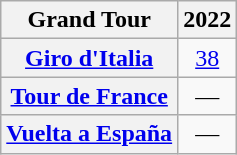<table class="wikitable plainrowheaders">
<tr>
<th scope="col">Grand Tour</th>
<th scope="col">2022</th>
</tr>
<tr style="text-align:center;">
<th scope="row"> <a href='#'>Giro d'Italia</a></th>
<td><a href='#'>38</a></td>
</tr>
<tr style="text-align:center;">
<th scope="row"> <a href='#'>Tour de France</a></th>
<td>—</td>
</tr>
<tr style="text-align:center;">
<th scope="row"> <a href='#'>Vuelta a España</a></th>
<td>—</td>
</tr>
</table>
